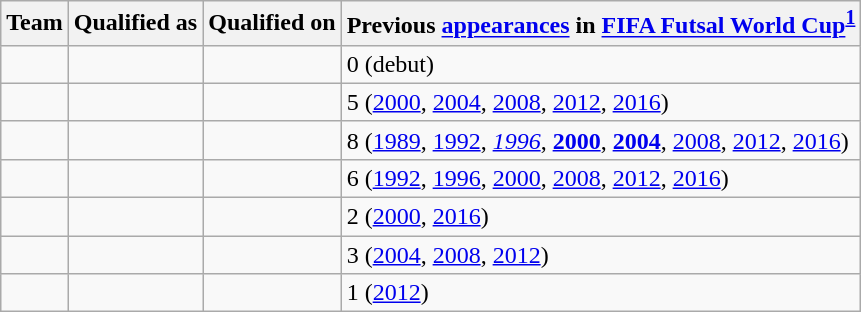<table class="wikitable sortable">
<tr>
<th>Team</th>
<th>Qualified as</th>
<th>Qualified on</th>
<th data-sort-type="number">Previous <a href='#'>appearances</a> in <a href='#'>FIFA Futsal World Cup</a><sup><a href='#'>1</a></sup></th>
</tr>
<tr>
<td></td>
<td></td>
<td></td>
<td>0 (debut)</td>
</tr>
<tr>
<td></td>
<td></td>
<td></td>
<td>5 (<a href='#'>2000</a>, <a href='#'>2004</a>, <a href='#'>2008</a>, <a href='#'>2012</a>, <a href='#'>2016</a>)</td>
</tr>
<tr>
<td></td>
<td></td>
<td></td>
<td>8 (<a href='#'>1989</a>, <a href='#'>1992</a>, <em><a href='#'>1996</a></em>, <strong><a href='#'>2000</a></strong>, <strong><a href='#'>2004</a></strong>, <a href='#'>2008</a>, <a href='#'>2012</a>, <a href='#'>2016</a>)</td>
</tr>
<tr>
<td></td>
<td></td>
<td></td>
<td>6 (<a href='#'>1992</a>, <a href='#'>1996</a>, <a href='#'>2000</a>, <a href='#'>2008</a>, <a href='#'>2012</a>, <a href='#'>2016</a>)</td>
</tr>
<tr>
<td></td>
<td></td>
<td></td>
<td>2 (<a href='#'>2000</a>, <a href='#'>2016</a>)</td>
</tr>
<tr>
<td></td>
<td></td>
<td></td>
<td>3 (<a href='#'>2004</a>, <a href='#'>2008</a>, <a href='#'>2012</a>)</td>
</tr>
<tr>
<td></td>
<td></td>
<td></td>
<td>1 (<a href='#'>2012</a>)</td>
</tr>
</table>
